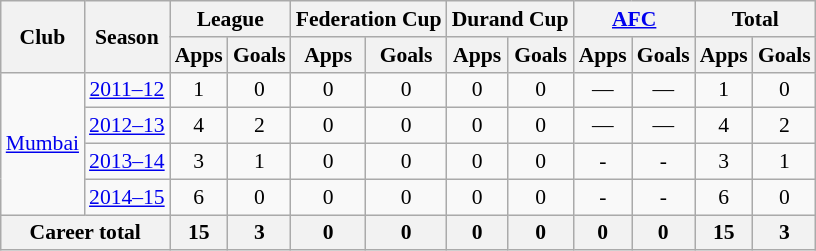<table class="wikitable" style="font-size:90%; text-align:center;">
<tr>
<th rowspan=2>Club</th>
<th rowspan=2>Season</th>
<th colspan=2>League</th>
<th colspan=2>Federation Cup</th>
<th colspan=2>Durand Cup</th>
<th colspan=2><a href='#'>AFC</a></th>
<th colspan=2>Total</th>
</tr>
<tr>
<th>Apps</th>
<th>Goals</th>
<th>Apps</th>
<th>Goals</th>
<th>Apps</th>
<th>Goals</th>
<th>Apps</th>
<th>Goals</th>
<th>Apps</th>
<th>Goals</th>
</tr>
<tr>
<td rowspan=4><a href='#'>Mumbai</a></td>
<td><a href='#'>2011–12</a></td>
<td>1</td>
<td>0</td>
<td>0</td>
<td>0</td>
<td>0</td>
<td>0</td>
<td>—</td>
<td>—</td>
<td>1</td>
<td>0</td>
</tr>
<tr>
<td><a href='#'>2012–13</a></td>
<td>4</td>
<td>2</td>
<td>0</td>
<td>0</td>
<td>0</td>
<td>0</td>
<td>—</td>
<td>—</td>
<td>4</td>
<td>2</td>
</tr>
<tr>
<td><a href='#'>2013–14</a></td>
<td>3</td>
<td>1</td>
<td>0</td>
<td>0</td>
<td>0</td>
<td>0</td>
<td>-</td>
<td>-</td>
<td>3</td>
<td>1</td>
</tr>
<tr>
<td><a href='#'>2014–15</a></td>
<td>6</td>
<td>0</td>
<td>0</td>
<td>0</td>
<td>0</td>
<td>0</td>
<td>-</td>
<td>-</td>
<td>6</td>
<td>0</td>
</tr>
<tr>
<th colspan=2>Career total</th>
<th>15</th>
<th>3</th>
<th>0</th>
<th>0</th>
<th>0</th>
<th>0</th>
<th>0</th>
<th>0</th>
<th>15</th>
<th>3</th>
</tr>
</table>
